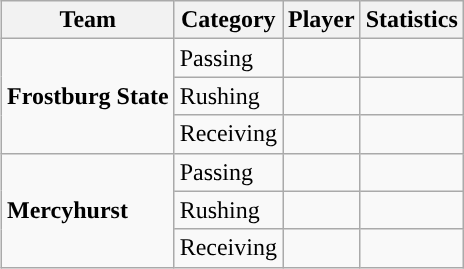<table class="wikitable" style="float: right;">
<tr>
<th>Team</th>
<th>Category</th>
<th>Player</th>
<th>Statistics</th>
</tr>
<tr>
<td rowspan=3><strong>Frostburg State</strong></td>
<td>Passing</td>
<td></td>
<td></td>
</tr>
<tr>
<td>Rushing</td>
<td></td>
<td></td>
</tr>
<tr>
<td>Receiving</td>
<td></td>
<td></td>
</tr>
<tr>
<td rowspan=3><strong>Mercyhurst</strong></td>
<td>Passing</td>
<td></td>
<td></td>
</tr>
<tr>
<td>Rushing</td>
<td></td>
<td></td>
</tr>
<tr>
<td>Receiving</td>
<td></td>
<td></td>
</tr>
</table>
